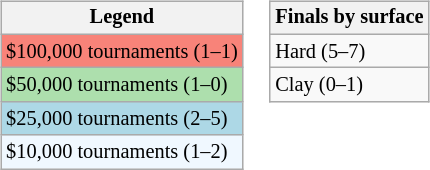<table>
<tr valign=top>
<td><br><table class=wikitable style="font-size:85%">
<tr>
<th>Legend</th>
</tr>
<tr style="background:#f88379;">
<td>$100,000 tournaments (1–1)</td>
</tr>
<tr style=background:#addfad;>
<td>$50,000 tournaments (1–0)</td>
</tr>
<tr style="background:lightblue;">
<td>$25,000 tournaments (2–5)</td>
</tr>
<tr style="background:#f0f8ff;">
<td>$10,000 tournaments (1–2)</td>
</tr>
</table>
</td>
<td><br><table class=wikitable style="font-size:85%">
<tr>
<th>Finals by surface</th>
</tr>
<tr>
<td>Hard (5–7)</td>
</tr>
<tr>
<td>Clay (0–1)</td>
</tr>
</table>
</td>
</tr>
</table>
